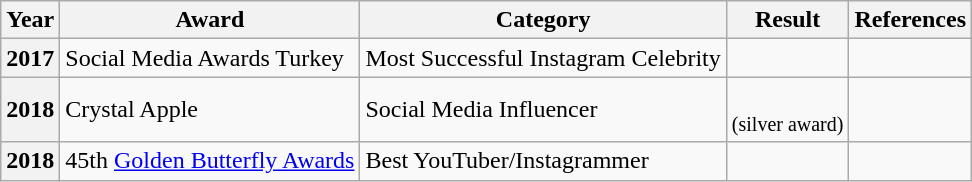<table class="wikitable sortable">
<tr>
<th>Year</th>
<th>Award</th>
<th>Category</th>
<th>Result</th>
<th>References</th>
</tr>
<tr>
<th scope="row">2017</th>
<td>Social Media Awards Turkey</td>
<td>Most Successful Instagram Celebrity</td>
<td></td>
<td></td>
</tr>
<tr>
<th scope="row">2018</th>
<td>Crystal Apple</td>
<td>Social Media Influencer</td>
<td><br><small>(silver award)</small></td>
<td></td>
</tr>
<tr>
<th scope="row">2018</th>
<td>45th <a href='#'>Golden Butterfly Awards</a></td>
<td>Best YouTuber/Instagrammer</td>
<td></td>
<td></td>
</tr>
</table>
